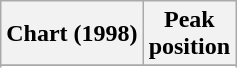<table class="wikitable sortable plainrowheaders">
<tr>
<th scope="col">Chart (1998)</th>
<th scope="col">Peak<br>position</th>
</tr>
<tr>
</tr>
<tr>
</tr>
</table>
